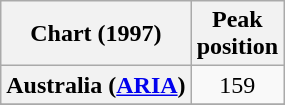<table class="wikitable sortable plainrowheaders" style="text-align:center">
<tr>
<th>Chart (1997)</th>
<th>Peak<br>position</th>
</tr>
<tr>
<th scope="row">Australia (<a href='#'>ARIA</a>)</th>
<td>159</td>
</tr>
<tr>
</tr>
<tr>
</tr>
</table>
